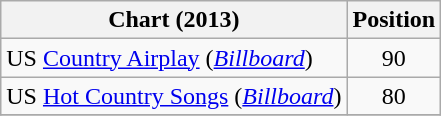<table class="wikitable sortable">
<tr>
<th scope="col">Chart (2013)</th>
<th scope="col">Position</th>
</tr>
<tr>
<td>US <a href='#'>Country Airplay</a> (<em><a href='#'>Billboard</a></em>)</td>
<td align="center">90</td>
</tr>
<tr>
<td>US <a href='#'>Hot Country Songs</a> (<em><a href='#'>Billboard</a></em>)</td>
<td align="center">80</td>
</tr>
<tr>
</tr>
</table>
